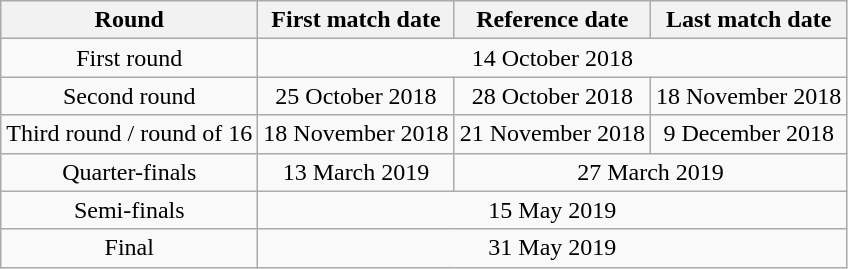<table class="wikitable" style="text-align:center">
<tr>
<th>Round</th>
<th>First match date</th>
<th>Reference date</th>
<th>Last match date</th>
</tr>
<tr>
<td>First round</td>
<td colspan=3>14 October 2018</td>
</tr>
<tr>
<td>Second round</td>
<td>25 October 2018</td>
<td>28 October 2018</td>
<td>18 November 2018</td>
</tr>
<tr>
<td>Third round / round of 16</td>
<td>18 November 2018</td>
<td>21 November 2018</td>
<td>9 December 2018</td>
</tr>
<tr>
<td>Quarter-finals</td>
<td>13 March 2019</td>
<td colspan=2>27 March 2019</td>
</tr>
<tr>
<td>Semi-finals</td>
<td colspan=3>15 May 2019</td>
</tr>
<tr>
<td>Final</td>
<td colspan=3>31 May 2019</td>
</tr>
</table>
